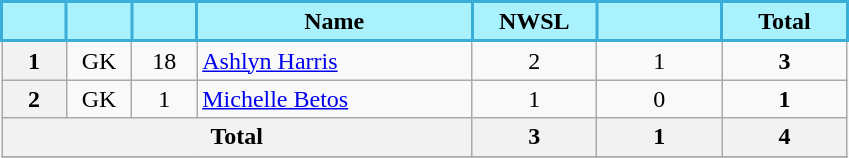<table class="wikitable" style="text-align:center;">
<tr>
<th style="background:#A9F1FD; color:#000000; border:2px solid #3aadd9; width:35px;"></th>
<th style="background:#A9F1FD; color:#000000; border:2px solid #3aadd9; width:35px;"></th>
<th style="background:#A9F1FD; color:#000000; border:2px solid #3aadd9; width:35px;"></th>
<th style="background:#A9F1FD; color:#000000; border:2px solid #3aadd9; width:175px;">Name</th>
<th style="background:#A9F1FD; color:#000000; border:2px solid #3aadd9; width:75px;">NWSL</th>
<th style="background:#A9F1FD; color:#000000; border:2px solid #3aadd9; width:75px;"></th>
<th style="background:#A9F1FD; color:#000000; border:2px solid #3aadd9; width:75px;">Total</th>
</tr>
<tr>
<th>1</th>
<td>GK</td>
<td>18</td>
<td align="left"> <a href='#'>Ashlyn Harris</a></td>
<td>2</td>
<td>1</td>
<td><strong>3</strong></td>
</tr>
<tr>
<th>2</th>
<td>GK</td>
<td>1</td>
<td align="left"> <a href='#'>Michelle Betos</a></td>
<td>1</td>
<td>0</td>
<td><strong>1</strong></td>
</tr>
<tr>
<th colspan="4">Total</th>
<th>3</th>
<th>1</th>
<th>4</th>
</tr>
<tr>
</tr>
</table>
